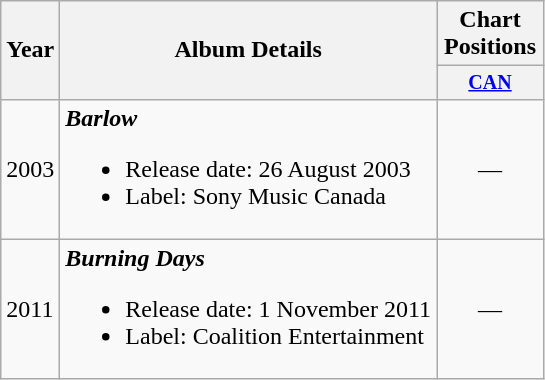<table class="wikitable">
<tr>
<th rowspan="2">Year</th>
<th rowspan="2">Album Details</th>
<th colspan="1">Chart Positions</th>
</tr>
<tr style="font-size:smaller;">
<th width="65"><a href='#'>CAN</a></th>
</tr>
<tr>
<td>2003</td>
<td><strong><em>Barlow</em></strong><br><ul><li>Release date: 26 August 2003</li><li>Label: Sony Music Canada</li></ul></td>
<td align="center">—</td>
</tr>
<tr>
<td>2011</td>
<td><strong><em>Burning Days</em></strong><br><ul><li>Release date: 1 November 2011</li><li>Label: Coalition Entertainment</li></ul></td>
<td align="center">—</td>
</tr>
</table>
